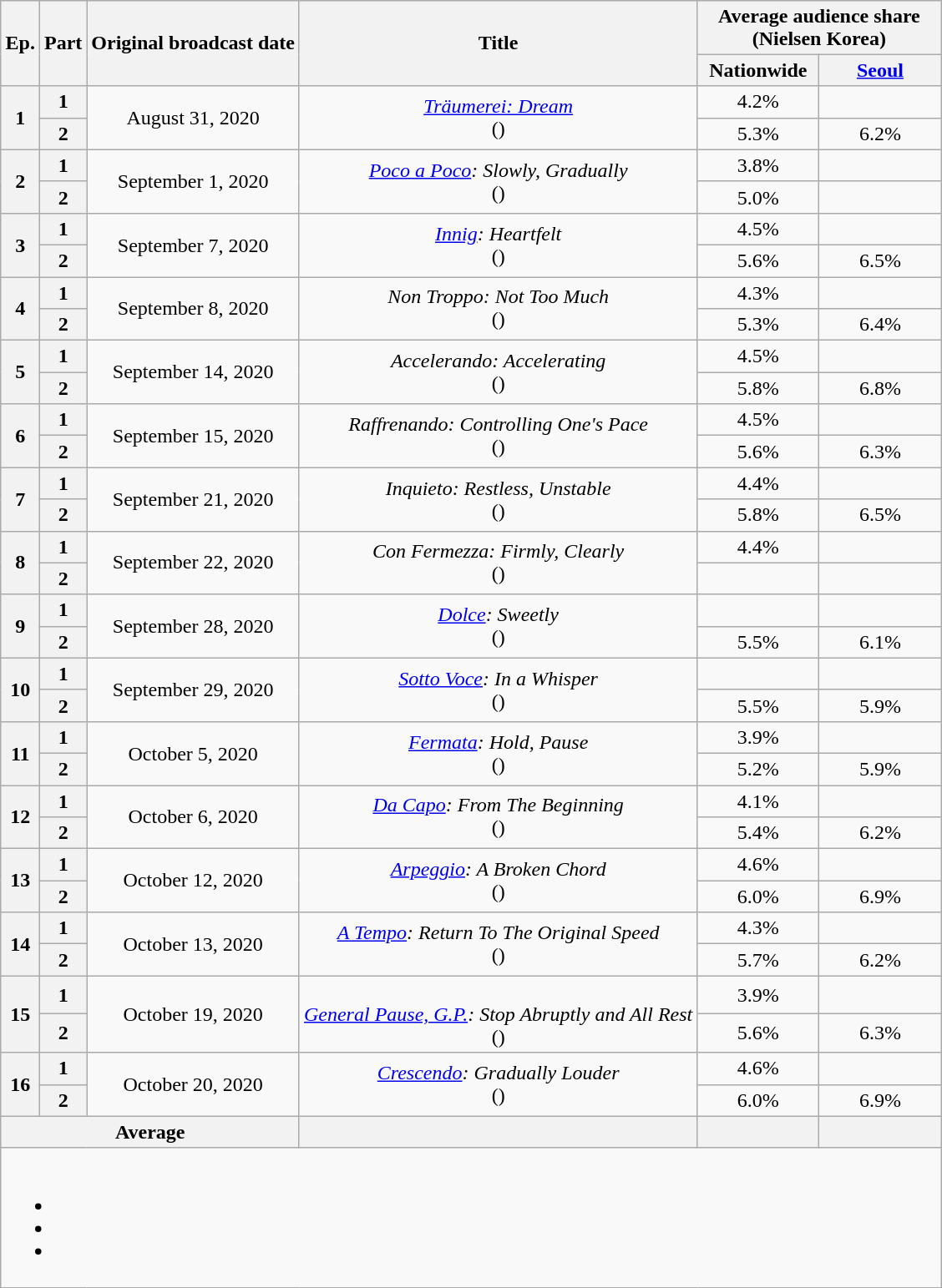<table class="wikitable" style="text-align:center;max-width:850px; margin-left: auto; margin-right: auto; border: none;">
<tr>
</tr>
<tr>
<th rowspan="2">Ep.</th>
<th rowspan="2">Part</th>
<th rowspan="2">Original broadcast date</th>
<th rowspan="2">Title</th>
<th colspan="2">Average audience share<br>(Nielsen Korea)</th>
</tr>
<tr>
<th width="90">Nationwide</th>
<th width="90"><a href='#'>Seoul</a></th>
</tr>
<tr>
<th rowspan="2">1</th>
<th>1</th>
<td rowspan="2">August 31, 2020</td>
<td rowspan="2"><em><a href='#'>Träumerei: Dream</a></em><br>()</td>
<td>4.2% </td>
<td></td>
</tr>
<tr>
<th>2</th>
<td>5.3% </td>
<td>6.2% </td>
</tr>
<tr>
<th rowspan="2">2</th>
<th>1</th>
<td rowspan="2">September 1, 2020</td>
<td rowspan="2"><em><a href='#'>Poco a Poco</a>: Slowly, Gradually</em><br>()</td>
<td>3.8% </td>
<td></td>
</tr>
<tr>
<th>2</th>
<td>5.0% </td>
<td> </td>
</tr>
<tr>
<th rowspan="2">3</th>
<th>1</th>
<td rowspan="2">September 7, 2020</td>
<td rowspan="2"><em><a href='#'>Innig</a>: Heartfelt</em><br>()</td>
<td>4.5% </td>
<td></td>
</tr>
<tr>
<th>2</th>
<td>5.6% </td>
<td>6.5% </td>
</tr>
<tr>
<th rowspan="2">4</th>
<th>1</th>
<td rowspan="2">September 8, 2020</td>
<td rowspan="2"><em>Non Troppo: Not Too Much</em><br>()</td>
<td>4.3% </td>
<td></td>
</tr>
<tr>
<th>2</th>
<td>5.3% </td>
<td>6.4% </td>
</tr>
<tr>
<th rowspan="2">5</th>
<th>1</th>
<td rowspan="2">September 14, 2020</td>
<td rowspan="2"><em>Accelerando: Accelerating</em><br>()</td>
<td>4.5% </td>
<td></td>
</tr>
<tr>
<th>2</th>
<td>5.8% </td>
<td>6.8% </td>
</tr>
<tr>
<th rowspan="2">6</th>
<th>1</th>
<td rowspan="2">September 15, 2020</td>
<td rowspan="2"><em>Raffrenando: Controlling One's Pace</em><br>()</td>
<td>4.5% </td>
<td></td>
</tr>
<tr>
<th>2</th>
<td>5.6% </td>
<td>6.3% </td>
</tr>
<tr>
<th rowspan="2">7</th>
<th>1</th>
<td rowspan="2">September 21, 2020</td>
<td rowspan="2"><em>Inquieto: Restless, Unstable</em><br>()</td>
<td>4.4% </td>
<td></td>
</tr>
<tr>
<th>2</th>
<td>5.8% </td>
<td>6.5% </td>
</tr>
<tr>
<th rowspan="2">8</th>
<th>1</th>
<td rowspan="2">September 22, 2020</td>
<td rowspan="2"><em>Con Fermezza: Firmly, Clearly</em><br>()</td>
<td>4.4% </td>
<td></td>
</tr>
<tr>
<th>2</th>
<td> </td>
<td> </td>
</tr>
<tr>
<th rowspan="2">9</th>
<th>1</th>
<td rowspan="2">September 28, 2020</td>
<td rowspan="2"><em><a href='#'>Dolce</a>: Sweetly</em><br>()</td>
<td> </td>
<td></td>
</tr>
<tr>
<th>2</th>
<td>5.5% </td>
<td>6.1% </td>
</tr>
<tr>
<th rowspan="2">10</th>
<th>1</th>
<td rowspan="2">September 29, 2020</td>
<td rowspan="2"><em><a href='#'>Sotto Voce</a>: In a Whisper</em><br>()</td>
<td> </td>
<td></td>
</tr>
<tr>
<th>2</th>
<td>5.5% </td>
<td>5.9% </td>
</tr>
<tr>
<th rowspan="2">11</th>
<th>1</th>
<td rowspan="2">October 5, 2020</td>
<td rowspan="2"><em><a href='#'>Fermata</a>: Hold, Pause</em><br>()</td>
<td>3.9% </td>
<td></td>
</tr>
<tr>
<th>2</th>
<td>5.2% </td>
<td>5.9% </td>
</tr>
<tr>
<th rowspan="2">12</th>
<th>1</th>
<td rowspan="2">October 6, 2020</td>
<td rowspan="2"><em><a href='#'>Da Capo</a>: From The Beginning</em><br>()</td>
<td>4.1% </td>
<td></td>
</tr>
<tr>
<th>2</th>
<td>5.4% </td>
<td>6.2% </td>
</tr>
<tr>
<th rowspan="2">13</th>
<th>1</th>
<td rowspan="2">October 12, 2020</td>
<td rowspan="2"><em><a href='#'>Arpeggio</a>: A Broken Chord</em><br>()</td>
<td>4.6% </td>
<td></td>
</tr>
<tr>
<th>2</th>
<td>6.0% </td>
<td>6.9% </td>
</tr>
<tr>
<th rowspan="2">14</th>
<th>1</th>
<td rowspan="2">October 13, 2020</td>
<td rowspan="2"><em><a href='#'>A Tempo</a>: Return To The Original Speed</em><br>()</td>
<td>4.3% </td>
<td></td>
</tr>
<tr>
<th>2</th>
<td>5.7% </td>
<td>6.2% </td>
</tr>
<tr>
<th rowspan="2">15</th>
<th>1</th>
<td rowspan="2">October 19, 2020</td>
<td rowspan="2"><br><em><a href='#'>General Pause, G.P.</a>: Stop Abruptly and All Rest</em><br>()</td>
<td>3.9% </td>
<td></td>
</tr>
<tr>
<th>2</th>
<td>5.6% </td>
<td>6.3% </td>
</tr>
<tr>
<th rowspan="2">16</th>
<th>1</th>
<td rowspan="2">October 20, 2020</td>
<td rowspan="2"><em><a href='#'>Crescendo</a>: Gradually Louder</em><br>()</td>
<td>4.6% </td>
<td></td>
</tr>
<tr>
<th>2</th>
<td>6.0% </td>
<td>6.9% </td>
</tr>
<tr>
<th colspan="3">Average</th>
<th></th>
<th></th>
<th></th>
</tr>
<tr>
<td colspan="7"><br><ul><li></li><li></li><li></li></ul></td>
</tr>
</table>
